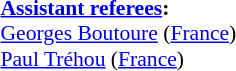<table style="width:100%; font-size:90%;">
<tr>
<td><br><strong><a href='#'>Assistant referees</a>:</strong>
<br><a href='#'>Georges Boutoure</a> (<a href='#'>France</a>)
<br><a href='#'>Paul Tréhou</a> (<a href='#'>France</a>)</td>
</tr>
</table>
